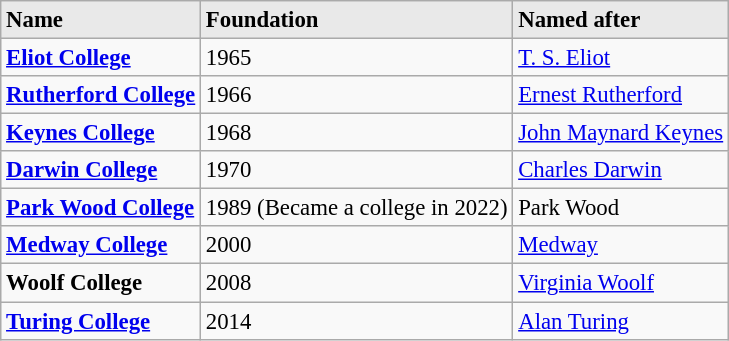<table class="sort wikitable sortable" style="font-size: 95%">
<tr>
<th style="text-align:left; background:#e9e9e9; vertical-align:top;">Name</th>
<th style="text-align:left; background:#e9e9e9; vertical-align:top;">Foundation</th>
<th style="background:#e9e9e9; text-align:left;">Named after</th>
</tr>
<tr>
<td><strong><a href='#'>Eliot College</a></strong></td>
<td>1965</td>
<td><a href='#'>T. S. Eliot</a></td>
</tr>
<tr>
<td><strong><a href='#'>Rutherford College</a></strong></td>
<td>1966</td>
<td><a href='#'>Ernest Rutherford</a></td>
</tr>
<tr>
<td><strong><a href='#'>Keynes College</a></strong></td>
<td>1968</td>
<td><a href='#'>John Maynard Keynes</a></td>
</tr>
<tr>
<td><strong><a href='#'>Darwin College</a></strong></td>
<td>1970</td>
<td><a href='#'>Charles Darwin</a></td>
</tr>
<tr>
<td><strong><a href='#'>Park Wood College</a></strong></td>
<td>1989 (Became a college in 2022)</td>
<td>Park Wood</td>
</tr>
<tr>
<td><strong><a href='#'>Medway College</a></strong></td>
<td>2000</td>
<td><a href='#'>Medway</a></td>
</tr>
<tr>
<td><strong>Woolf College</strong></td>
<td>2008</td>
<td><a href='#'>Virginia Woolf</a></td>
</tr>
<tr>
<td><strong><a href='#'>Turing College</a></strong></td>
<td>2014</td>
<td><a href='#'>Alan Turing</a></td>
</tr>
</table>
